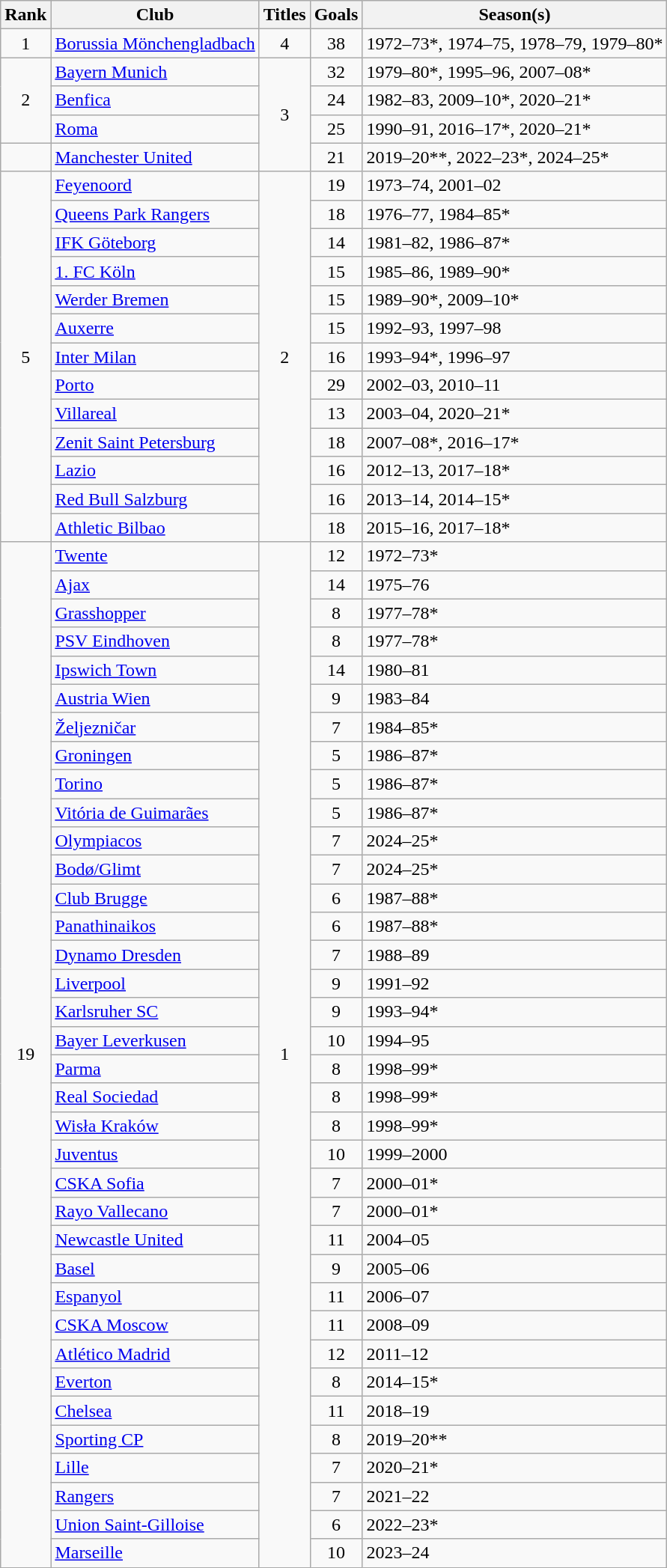<table class="wikitable">
<tr>
<th>Rank</th>
<th>Club</th>
<th>Titles</th>
<th>Goals</th>
<th>Season(s)</th>
</tr>
<tr>
<td align=center>1</td>
<td> <a href='#'>Borussia Mönchengladbach</a></td>
<td align=center>4</td>
<td align=center>38</td>
<td>1972–73*, 1974–75, 1978–79, 1979–80*</td>
</tr>
<tr>
<td rowspan=3 align=center>2</td>
<td> <a href='#'>Bayern Munich</a></td>
<td rowspan="4" align="center">3</td>
<td align=center>32</td>
<td>1979–80*, 1995–96, 2007–08*</td>
</tr>
<tr>
<td> <a href='#'>Benfica</a></td>
<td align=center>24</td>
<td>1982–83, 2009–10*, 2020–21*</td>
</tr>
<tr>
<td> <a href='#'>Roma</a></td>
<td align=center>25</td>
<td>1990–91, 2016–17*, 2020–21*</td>
</tr>
<tr>
<td></td>
<td> <a href='#'>Manchester United</a></td>
<td align="center">21</td>
<td>2019–20**, 2022–23*, 2024–25*</td>
</tr>
<tr>
<td rowspan="13" align="center">5</td>
<td> <a href='#'>Feyenoord</a></td>
<td rowspan="13" align="center">2</td>
<td align="center">19</td>
<td>1973–74, 2001–02</td>
</tr>
<tr>
<td> <a href='#'>Queens Park Rangers</a></td>
<td align=center>18</td>
<td>1976–77, 1984–85*</td>
</tr>
<tr>
<td> <a href='#'>IFK Göteborg</a></td>
<td align=center>14</td>
<td>1981–82, 1986–87*</td>
</tr>
<tr>
<td> <a href='#'>1. FC Köln</a></td>
<td align=center>15</td>
<td>1985–86, 1989–90*</td>
</tr>
<tr>
<td> <a href='#'>Werder Bremen</a></td>
<td align=center>15</td>
<td>1989–90*, 2009–10*</td>
</tr>
<tr>
<td> <a href='#'>Auxerre</a></td>
<td align=center>15</td>
<td>1992–93, 1997–98</td>
</tr>
<tr>
<td> <a href='#'>Inter Milan</a></td>
<td align=center>16</td>
<td>1993–94*, 1996–97</td>
</tr>
<tr>
<td> <a href='#'>Porto</a></td>
<td align=center>29</td>
<td>2002–03, 2010–11</td>
</tr>
<tr>
<td> <a href='#'>Villareal</a></td>
<td align=center>13</td>
<td>2003–04, 2020–21*</td>
</tr>
<tr>
<td> <a href='#'>Zenit Saint Petersburg</a></td>
<td align=center>18</td>
<td>2007–08*, 2016–17*</td>
</tr>
<tr>
<td> <a href='#'>Lazio</a></td>
<td align=center>16</td>
<td>2012–13, 2017–18*</td>
</tr>
<tr>
<td> <a href='#'>Red Bull Salzburg</a></td>
<td align=center>16</td>
<td>2013–14, 2014–15*</td>
</tr>
<tr>
<td> <a href='#'>Athletic Bilbao</a></td>
<td align=center>18</td>
<td>2015–16, 2017–18*</td>
</tr>
<tr>
<td rowspan="36" align="center">19</td>
<td> <a href='#'>Twente</a></td>
<td rowspan="36" align="center">1</td>
<td align=center>12</td>
<td>1972–73*</td>
</tr>
<tr>
<td> <a href='#'>Ajax</a></td>
<td align=center>14</td>
<td>1975–76</td>
</tr>
<tr>
<td> <a href='#'>Grasshopper</a></td>
<td align=center>8</td>
<td>1977–78*</td>
</tr>
<tr>
<td> <a href='#'>PSV Eindhoven</a></td>
<td align=center>8</td>
<td>1977–78*</td>
</tr>
<tr>
<td> <a href='#'>Ipswich Town</a></td>
<td align=center>14</td>
<td>1980–81</td>
</tr>
<tr>
<td> <a href='#'>Austria Wien</a></td>
<td align=center>9</td>
<td>1983–84</td>
</tr>
<tr>
<td> <a href='#'>Željezničar</a></td>
<td align=center>7</td>
<td>1984–85*</td>
</tr>
<tr>
<td> <a href='#'>Groningen</a></td>
<td align=center>5</td>
<td>1986–87*</td>
</tr>
<tr>
<td> <a href='#'>Torino</a></td>
<td align=center>5</td>
<td>1986–87*</td>
</tr>
<tr>
<td> <a href='#'>Vitória de Guimarães</a></td>
<td align=center>5</td>
<td>1986–87*</td>
</tr>
<tr>
<td> <a href='#'>Olympiacos</a></td>
<td align="center">7</td>
<td>2024–25*</td>
</tr>
<tr>
<td> <a href='#'>Bodø/Glimt</a></td>
<td align="center">7</td>
<td>2024–25*</td>
</tr>
<tr>
<td> <a href='#'>Club Brugge</a></td>
<td align=center>6</td>
<td>1987–88*</td>
</tr>
<tr>
<td> <a href='#'>Panathinaikos</a></td>
<td align=center>6</td>
<td>1987–88*</td>
</tr>
<tr>
<td> <a href='#'>Dynamo Dresden</a></td>
<td align=center>7</td>
<td>1988–89</td>
</tr>
<tr>
<td> <a href='#'>Liverpool</a></td>
<td align=center>9</td>
<td>1991–92</td>
</tr>
<tr>
<td> <a href='#'>Karlsruher SC</a></td>
<td align=center>9</td>
<td>1993–94*</td>
</tr>
<tr>
<td> <a href='#'>Bayer Leverkusen</a></td>
<td align=center>10</td>
<td>1994–95</td>
</tr>
<tr>
<td> <a href='#'>Parma</a></td>
<td align=center>8</td>
<td>1998–99*</td>
</tr>
<tr>
<td> <a href='#'>Real Sociedad</a></td>
<td align=center>8</td>
<td>1998–99*</td>
</tr>
<tr>
<td> <a href='#'>Wisła Kraków</a></td>
<td align=center>8</td>
<td>1998–99*</td>
</tr>
<tr>
<td> <a href='#'>Juventus</a></td>
<td align=center>10</td>
<td>1999–2000</td>
</tr>
<tr>
<td> <a href='#'>CSKA Sofia</a></td>
<td align=center>7</td>
<td>2000–01*</td>
</tr>
<tr>
<td> <a href='#'>Rayo Vallecano</a></td>
<td align=center>7</td>
<td>2000–01*</td>
</tr>
<tr>
<td> <a href='#'>Newcastle United</a></td>
<td align=center>11</td>
<td>2004–05</td>
</tr>
<tr>
<td> <a href='#'>Basel</a></td>
<td align=center>9</td>
<td>2005–06</td>
</tr>
<tr>
<td> <a href='#'>Espanyol</a></td>
<td align=center>11</td>
<td>2006–07</td>
</tr>
<tr>
<td> <a href='#'>CSKA Moscow</a></td>
<td align=center>11</td>
<td>2008–09</td>
</tr>
<tr>
<td> <a href='#'>Atlético Madrid</a></td>
<td align=center>12</td>
<td>2011–12</td>
</tr>
<tr>
<td> <a href='#'>Everton</a></td>
<td align=center>8</td>
<td>2014–15*</td>
</tr>
<tr>
<td> <a href='#'>Chelsea</a></td>
<td align=center>11</td>
<td>2018–19</td>
</tr>
<tr>
<td> <a href='#'>Sporting CP</a></td>
<td align=center>8</td>
<td>2019–20**</td>
</tr>
<tr>
<td> <a href='#'>Lille</a></td>
<td align=center>7</td>
<td>2020–21*</td>
</tr>
<tr>
<td> <a href='#'>Rangers</a></td>
<td align=center>7</td>
<td>2021–22</td>
</tr>
<tr>
<td> <a href='#'>Union Saint-Gilloise</a></td>
<td align=center>6</td>
<td>2022–23*</td>
</tr>
<tr>
<td> <a href='#'>Marseille</a></td>
<td align=center>10</td>
<td>2023–24</td>
</tr>
</table>
